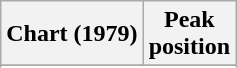<table class="wikitable sortable plainrowheaders" style="text-align:center">
<tr>
<th scope="col">Chart (1979)</th>
<th scope="col">Peak<br>position</th>
</tr>
<tr>
</tr>
<tr>
</tr>
</table>
